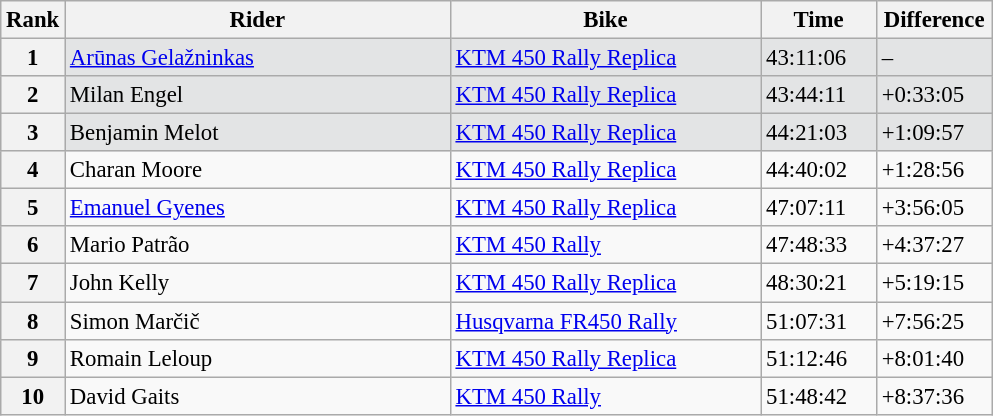<table class="wikitable" style="font-size:95%">
<tr>
<th>Rank</th>
<th style="width:250px;">Rider</th>
<th style="width:200px;">Bike</th>
<th style="width:70px;">Time</th>
<th style="width:70px;">Difference</th>
</tr>
<tr style="background:#e3e4e5;">
<th>1</th>
<td> <a href='#'>Arūnas Gelažninkas</a></td>
<td><a href='#'>KTM 450 Rally Replica</a></td>
<td>43:11:06</td>
<td>–</td>
</tr>
<tr style="background:#e3e4e5;">
<th>2</th>
<td> Milan Engel</td>
<td><a href='#'>KTM 450 Rally Replica</a></td>
<td>43:44:11</td>
<td>+0:33:05</td>
</tr>
<tr style="background:#e3e4e5;">
<th>3</th>
<td> Benjamin Melot</td>
<td><a href='#'>KTM 450 Rally Replica</a></td>
<td>44:21:03</td>
<td>+1:09:57</td>
</tr>
<tr>
<th>4</th>
<td> Charan Moore</td>
<td><a href='#'>KTM 450 Rally Replica</a></td>
<td>44:40:02</td>
<td>+1:28:56</td>
</tr>
<tr>
<th>5</th>
<td> <a href='#'>Emanuel Gyenes</a></td>
<td><a href='#'>KTM 450 Rally Replica</a></td>
<td>47:07:11</td>
<td>+3:56:05</td>
</tr>
<tr>
<th>6</th>
<td> Mario Patrão</td>
<td><a href='#'>KTM 450 Rally</a></td>
<td>47:48:33</td>
<td>+4:37:27</td>
</tr>
<tr>
<th>7</th>
<td> John Kelly</td>
<td><a href='#'>KTM 450 Rally Replica</a></td>
<td>48:30:21</td>
<td>+5:19:15</td>
</tr>
<tr>
<th>8</th>
<td> Simon Marčič</td>
<td><a href='#'>Husqvarna FR450 Rally</a></td>
<td>51:07:31</td>
<td>+7:56:25</td>
</tr>
<tr>
<th>9</th>
<td> Romain Leloup</td>
<td><a href='#'>KTM 450 Rally Replica</a></td>
<td>51:12:46</td>
<td>+8:01:40</td>
</tr>
<tr>
<th>10</th>
<td> David Gaits</td>
<td><a href='#'>KTM 450 Rally</a></td>
<td>51:48:42</td>
<td>+8:37:36</td>
</tr>
</table>
